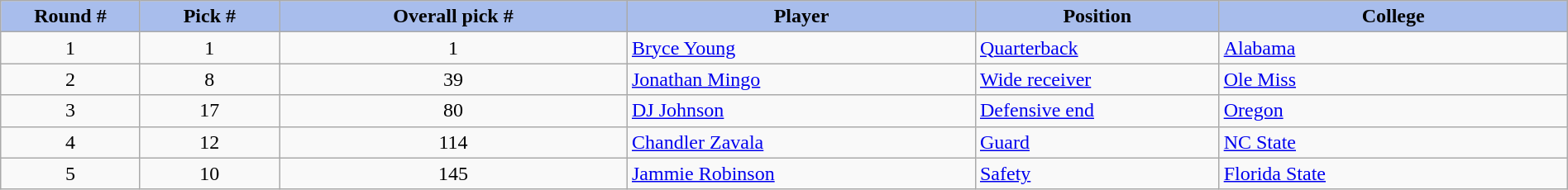<table class="wikitable" style="width: 100%">
<tr>
<th style="background:#A8BDEC;" width="8%">Round #</th>
<th style="background:#A8BDEC;" width="8%">Pick #</th>
<th style="background:#A8BDEC;" width="20%">Overall pick #</th>
<th style="background:#A8BDEC;" width="20%">Player</th>
<th style="background:#A8BDEC;" width="14%">Position</th>
<th style="background:#A8BDEC;" width="20%">College</th>
</tr>
<tr>
<td align="center">1</td>
<td align="center">1</td>
<td align="center">1</td>
<td><a href='#'>Bryce Young</a></td>
<td><a href='#'>Quarterback</a></td>
<td><a href='#'>Alabama</a></td>
</tr>
<tr>
<td align="center">2</td>
<td align="center">8</td>
<td align="center">39</td>
<td><a href='#'>Jonathan Mingo</a></td>
<td><a href='#'>Wide receiver</a></td>
<td><a href='#'>Ole Miss</a></td>
</tr>
<tr>
<td align="center">3</td>
<td align="center">17</td>
<td align="center">80</td>
<td><a href='#'>DJ Johnson</a></td>
<td><a href='#'>Defensive end</a></td>
<td><a href='#'>Oregon</a></td>
</tr>
<tr>
<td align="center">4</td>
<td align="center">12</td>
<td align="center">114</td>
<td><a href='#'>Chandler Zavala</a></td>
<td><a href='#'>Guard</a></td>
<td><a href='#'>NC State</a></td>
</tr>
<tr>
<td align="center">5</td>
<td align="center">10</td>
<td align="center">145</td>
<td><a href='#'>Jammie Robinson</a></td>
<td><a href='#'>Safety</a></td>
<td><a href='#'>Florida State</a></td>
</tr>
</table>
